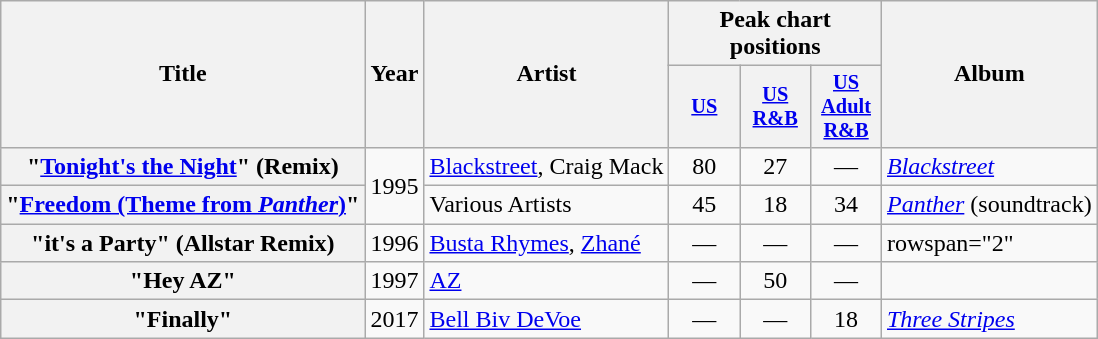<table class="wikitable plainrowheaders">
<tr>
<th rowspan="2">Title</th>
<th rowspan="2">Year</th>
<th rowspan="2">Artist</th>
<th colspan="3">Peak chart positions</th>
<th rowspan="2">Album</th>
</tr>
<tr>
<th style="width:3em;font-size:85%"><a href='#'>US</a><br></th>
<th style="width:3em;font-size:85%"><a href='#'>US R&B</a><br></th>
<th style="width:3em;font-size:85%"><a href='#'>US Adult R&B</a><br></th>
</tr>
<tr>
<th scope="row">"<a href='#'>Tonight's the Night</a>" (Remix)</th>
<td rowspan="2">1995</td>
<td><a href='#'>Blackstreet</a>, Craig Mack</td>
<td align="center">80</td>
<td align="center">27</td>
<td align="center">—</td>
<td><em><a href='#'>Blackstreet</a></em></td>
</tr>
<tr>
<th scope="row">"<a href='#'>Freedom (Theme from <em>Panther</em>)</a>"</th>
<td>Various Artists</td>
<td align="center">45</td>
<td align="center">18</td>
<td align="center">34</td>
<td><em><a href='#'>Panther</a></em> (soundtrack)</td>
</tr>
<tr>
<th scope="row">"it's a Party" (Allstar Remix)</th>
<td>1996</td>
<td><a href='#'>Busta Rhymes</a>, <a href='#'>Zhané</a></td>
<td align="center">—</td>
<td align="center">—</td>
<td align="center">—</td>
<td>rowspan="2" </td>
</tr>
<tr>
<th scope="row">"Hey AZ"</th>
<td>1997</td>
<td><a href='#'>AZ</a></td>
<td align="center">—</td>
<td align="center">50</td>
<td align="center">—</td>
</tr>
<tr>
<th scope="row">"Finally"</th>
<td>2017</td>
<td><a href='#'>Bell Biv DeVoe</a></td>
<td align="center">—</td>
<td align="center">—</td>
<td align="center">18</td>
<td><em><a href='#'>Three Stripes</a></em></td>
</tr>
</table>
